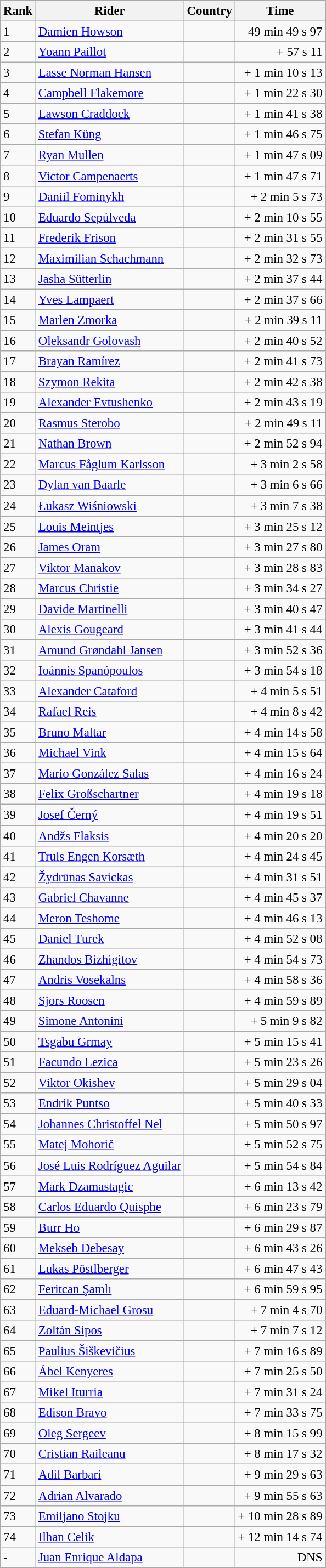<table class="wikitable" style="font-size:95%; text-align:left;">
<tr>
<th>Rank</th>
<th>Rider</th>
<th>Country</th>
<th>Time</th>
</tr>
<tr>
<td>1</td>
<td><a href='#'>Damien Howson</a></td>
<td></td>
<td align=right>49 min 49 s 97</td>
</tr>
<tr>
<td>2</td>
<td><a href='#'>Yoann Paillot</a></td>
<td></td>
<td align=right>+  57 s 11</td>
</tr>
<tr>
<td>3</td>
<td><a href='#'>Lasse Norman Hansen</a></td>
<td></td>
<td align=right>+  1 min 10 s 13</td>
</tr>
<tr>
<td>4</td>
<td><a href='#'>Campbell Flakemore</a></td>
<td></td>
<td align=right>+  1 min 22 s 30</td>
</tr>
<tr>
<td>5</td>
<td><a href='#'>Lawson Craddock</a></td>
<td></td>
<td align=right>+  1 min 41 s 38</td>
</tr>
<tr>
<td>6</td>
<td><a href='#'>Stefan Küng</a></td>
<td></td>
<td align=right>+  1 min 46 s 75</td>
</tr>
<tr>
<td>7</td>
<td><a href='#'>Ryan Mullen</a></td>
<td></td>
<td align=right>+  1 min 47 s 09</td>
</tr>
<tr>
<td>8</td>
<td><a href='#'>Victor Campenaerts</a></td>
<td></td>
<td align=right>+  1 min 47 s 71</td>
</tr>
<tr>
<td>9</td>
<td><a href='#'>Daniil Fominykh</a></td>
<td></td>
<td align=right>+  2 min 5 s 73</td>
</tr>
<tr>
<td>10</td>
<td><a href='#'>Eduardo Sepúlveda</a></td>
<td></td>
<td align=right>+  2 min 10 s 55</td>
</tr>
<tr>
<td>11</td>
<td><a href='#'>Frederik Frison</a></td>
<td></td>
<td align=right>+  2 min 31 s 55</td>
</tr>
<tr>
<td>12</td>
<td><a href='#'>Maximilian Schachmann</a></td>
<td></td>
<td align=right>+  2 min 32 s 73</td>
</tr>
<tr>
<td>13</td>
<td><a href='#'>Jasha Sütterlin</a></td>
<td></td>
<td align=right>+  2 min 37 s 44</td>
</tr>
<tr>
<td>14</td>
<td><a href='#'>Yves Lampaert</a></td>
<td></td>
<td align=right>+  2 min 37 s 66</td>
</tr>
<tr>
<td>15</td>
<td><a href='#'>Marlen Zmorka</a></td>
<td></td>
<td align=right>+  2 min 39 s 11</td>
</tr>
<tr>
<td>16</td>
<td><a href='#'>Oleksandr Golovash</a></td>
<td></td>
<td align=right>+  2 min 40 s 52</td>
</tr>
<tr>
<td>17</td>
<td><a href='#'>Brayan Ramírez</a></td>
<td></td>
<td align=right>+  2 min 41 s 73</td>
</tr>
<tr>
<td>18</td>
<td><a href='#'>Szymon Rekita</a></td>
<td></td>
<td align=right>+  2 min 42 s 38</td>
</tr>
<tr>
<td>19</td>
<td><a href='#'>Alexander Evtushenko</a></td>
<td></td>
<td align=right>+  2 min 43 s 19</td>
</tr>
<tr>
<td>20</td>
<td><a href='#'>Rasmus Sterobo</a></td>
<td></td>
<td align=right>+  2 min 49 s 11</td>
</tr>
<tr>
<td>21</td>
<td><a href='#'>Nathan Brown</a></td>
<td></td>
<td align=right>+  2 min 52 s 94</td>
</tr>
<tr>
<td>22</td>
<td><a href='#'>Marcus Fåglum Karlsson</a></td>
<td></td>
<td align=right>+  3 min 2 s 58</td>
</tr>
<tr>
<td>23</td>
<td><a href='#'>Dylan van Baarle</a></td>
<td></td>
<td align=right>+  3 min 6 s 66</td>
</tr>
<tr>
<td>24</td>
<td><a href='#'>Łukasz Wiśniowski</a></td>
<td></td>
<td align=right>+  3 min 7 s 38</td>
</tr>
<tr>
<td>25</td>
<td><a href='#'>Louis Meintjes</a></td>
<td></td>
<td align=right>+  3 min 25 s 12</td>
</tr>
<tr>
<td>26</td>
<td><a href='#'>James Oram</a></td>
<td></td>
<td align=right>+  3 min 27 s 80</td>
</tr>
<tr>
<td>27</td>
<td><a href='#'>Viktor Manakov</a></td>
<td></td>
<td align=right>+  3 min 28 s 83</td>
</tr>
<tr>
<td>28</td>
<td><a href='#'>Marcus Christie</a></td>
<td></td>
<td align=right>+  3 min 34 s 27</td>
</tr>
<tr>
<td>29</td>
<td><a href='#'>Davide Martinelli</a></td>
<td></td>
<td align=right>+  3 min 40 s 47</td>
</tr>
<tr>
<td>30</td>
<td><a href='#'>Alexis Gougeard</a></td>
<td></td>
<td align=right>+  3 min 41 s 44</td>
</tr>
<tr>
<td>31</td>
<td><a href='#'>Amund Grøndahl Jansen</a></td>
<td></td>
<td align=right>+  3 min 52 s 36</td>
</tr>
<tr>
<td>32</td>
<td><a href='#'>Ioánnis Spanópoulos</a></td>
<td></td>
<td align=right>+  3 min 54 s 18</td>
</tr>
<tr>
<td>33</td>
<td><a href='#'>Alexander Cataford</a></td>
<td></td>
<td align=right>+  4 min 5 s 51</td>
</tr>
<tr>
<td>34</td>
<td><a href='#'>Rafael Reis</a></td>
<td></td>
<td align=right>+  4 min 8 s 42</td>
</tr>
<tr>
<td>35</td>
<td><a href='#'>Bruno Maltar</a></td>
<td></td>
<td align=right>+  4 min 14 s 58</td>
</tr>
<tr>
<td>36</td>
<td><a href='#'>Michael Vink</a></td>
<td></td>
<td align=right>+  4 min 15 s 64</td>
</tr>
<tr>
<td>37</td>
<td><a href='#'>Mario González Salas</a></td>
<td></td>
<td align=right>+  4 min 16 s 24</td>
</tr>
<tr>
<td>38</td>
<td><a href='#'>Felix Großschartner</a></td>
<td></td>
<td align=right>+  4 min 19 s 18</td>
</tr>
<tr>
<td>39</td>
<td><a href='#'>Josef Černý</a></td>
<td></td>
<td align=right>+  4 min 19 s 51</td>
</tr>
<tr>
<td>40</td>
<td><a href='#'>Andžs Flaksis</a></td>
<td></td>
<td align=right>+  4 min 20 s 20</td>
</tr>
<tr>
<td>41</td>
<td><a href='#'>Truls Engen Korsæth</a></td>
<td></td>
<td align=right>+  4 min 24 s 45</td>
</tr>
<tr>
<td>42</td>
<td><a href='#'>Žydrūnas Savickas</a></td>
<td></td>
<td align=right>+  4 min 31 s 51</td>
</tr>
<tr>
<td>43</td>
<td><a href='#'>Gabriel Chavanne</a></td>
<td></td>
<td align=right>+  4 min 45 s 37</td>
</tr>
<tr>
<td>44</td>
<td><a href='#'>Meron Teshome</a></td>
<td></td>
<td align=right>+  4 min 46 s 13</td>
</tr>
<tr>
<td>45</td>
<td><a href='#'>Daniel Turek</a></td>
<td></td>
<td align=right>+  4 min 52 s 08</td>
</tr>
<tr>
<td>46</td>
<td><a href='#'>Zhandos Bizhigitov</a></td>
<td></td>
<td align=right>+  4 min 54 s 73</td>
</tr>
<tr>
<td>47</td>
<td><a href='#'>Andris Vosekalns</a></td>
<td></td>
<td align=right>+  4 min 58 s 36</td>
</tr>
<tr>
<td>48</td>
<td><a href='#'>Sjors Roosen</a></td>
<td></td>
<td align=right>+  4 min 59 s 89</td>
</tr>
<tr>
<td>49</td>
<td><a href='#'>Simone Antonini</a></td>
<td></td>
<td align=right>+  5 min 9 s 82</td>
</tr>
<tr>
<td>50</td>
<td><a href='#'>Tsgabu Grmay</a></td>
<td></td>
<td align=right>+  5 min 15 s 41</td>
</tr>
<tr>
<td>51</td>
<td><a href='#'>Facundo Lezica</a></td>
<td></td>
<td align=right>+  5 min 23 s 26</td>
</tr>
<tr>
<td>52</td>
<td><a href='#'>Viktor Okishev</a></td>
<td></td>
<td align=right>+  5 min 29 s 04</td>
</tr>
<tr>
<td>53</td>
<td><a href='#'>Endrik Puntso</a></td>
<td></td>
<td align=right>+  5 min 40 s 33</td>
</tr>
<tr>
<td>54</td>
<td><a href='#'>Johannes Christoffel Nel</a></td>
<td></td>
<td align=right>+  5 min 50 s 97</td>
</tr>
<tr>
<td>55</td>
<td><a href='#'>Matej Mohorič</a></td>
<td></td>
<td align=right>+  5 min 52 s 75</td>
</tr>
<tr>
<td>56</td>
<td><a href='#'>José Luis Rodríguez Aguilar</a></td>
<td></td>
<td align=right>+  5 min 54 s 84</td>
</tr>
<tr>
<td>57</td>
<td><a href='#'>Mark Dzamastagic</a></td>
<td></td>
<td align=right>+  6 min 13 s 42</td>
</tr>
<tr>
<td>58</td>
<td><a href='#'>Carlos Eduardo Quisphe</a></td>
<td></td>
<td align=right>+  6 min 23 s 79</td>
</tr>
<tr>
<td>59</td>
<td><a href='#'>Burr Ho</a></td>
<td></td>
<td align=right>+  6 min 29 s 87</td>
</tr>
<tr>
<td>60</td>
<td><a href='#'>Mekseb Debesay</a></td>
<td></td>
<td align=right>+  6 min 43 s 26</td>
</tr>
<tr>
<td>61</td>
<td><a href='#'>Lukas Pöstlberger</a></td>
<td></td>
<td align=right>+  6 min 47 s 43</td>
</tr>
<tr>
<td>62</td>
<td><a href='#'>Feritcan Şamlı</a></td>
<td></td>
<td align=right>+  6 min 59 s 95</td>
</tr>
<tr>
<td>63</td>
<td><a href='#'>Eduard-Michael Grosu</a></td>
<td></td>
<td align=right>+  7 min 4 s 70</td>
</tr>
<tr>
<td>64</td>
<td><a href='#'>Zoltán Sipos</a></td>
<td></td>
<td align=right>+  7 min 7 s 12</td>
</tr>
<tr>
<td>65</td>
<td><a href='#'>Paulius Šiškevičius</a></td>
<td></td>
<td align=right>+  7 min 16 s 89</td>
</tr>
<tr>
<td>66</td>
<td><a href='#'>Ábel Kenyeres</a></td>
<td></td>
<td align=right>+  7 min 25 s 50</td>
</tr>
<tr>
<td>67</td>
<td><a href='#'>Mikel Iturria</a></td>
<td></td>
<td align=right>+  7 min 31 s 24</td>
</tr>
<tr>
<td>68</td>
<td><a href='#'>Edison Bravo</a></td>
<td></td>
<td align=right>+  7 min 33 s 75</td>
</tr>
<tr>
<td>69</td>
<td><a href='#'>Oleg Sergeev</a></td>
<td></td>
<td align=right>+  8 min 15 s 99</td>
</tr>
<tr>
<td>70</td>
<td><a href='#'>Cristian Raileanu</a></td>
<td></td>
<td align=right>+  8 min 17 s 32</td>
</tr>
<tr>
<td>71</td>
<td><a href='#'>Adil Barbari</a></td>
<td></td>
<td align=right>+  9 min 29 s 63</td>
</tr>
<tr>
<td>72</td>
<td><a href='#'>Adrian Alvarado</a></td>
<td></td>
<td align=right>+  9 min 55 s 63</td>
</tr>
<tr>
<td>73</td>
<td><a href='#'>Emiljano Stojku</a></td>
<td></td>
<td align=right>+  10 min 28 s 89</td>
</tr>
<tr>
<td>74</td>
<td><a href='#'>Ilhan Celik</a></td>
<td></td>
<td align=right>+  12 min 14 s 74</td>
</tr>
<tr>
<td>-</td>
<td><a href='#'>Juan Enrique Aldapa</a></td>
<td></td>
<td align=right>DNS</td>
</tr>
</table>
